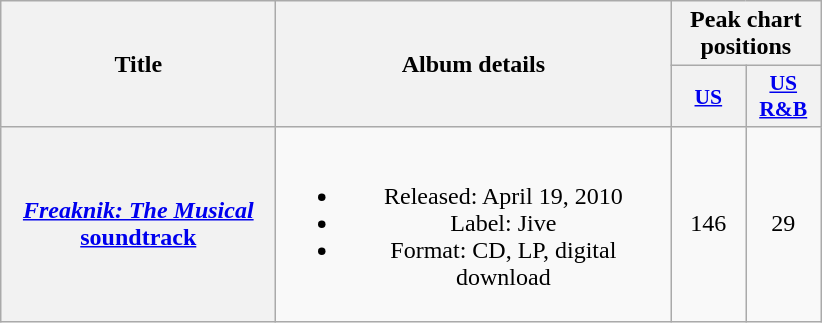<table class="wikitable plainrowheaders" style="text-align:center;">
<tr>
<th scope="col" rowspan="2" style="width:11em;">Title</th>
<th scope="col" rowspan="2" style="width:16em;">Album details</th>
<th scope="col" colspan="2">Peak chart positions</th>
</tr>
<tr>
<th scope="col" style="width:3em;font-size:90%;"><a href='#'>US</a><br></th>
<th scope="col" style="width:3em;font-size:90%;"><a href='#'>US<br>R&B</a><br></th>
</tr>
<tr>
<th scope="row"><a href='#'><em>Freaknik: The Musical</em> soundtrack</a></th>
<td><br><ul><li>Released: April 19, 2010</li><li>Label: Jive</li><li>Format: CD, LP, digital download</li></ul></td>
<td>146</td>
<td>29</td>
</tr>
</table>
